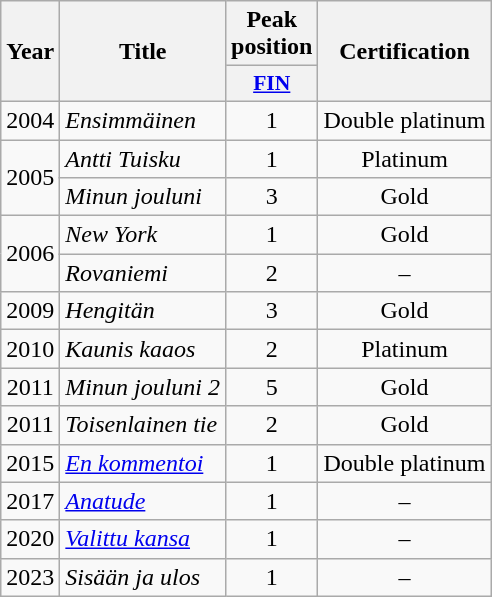<table class="wikitable">
<tr>
<th rowspan="2">Year</th>
<th rowspan="2">Title</th>
<th>Peak position</th>
<th rowspan="2">Certification</th>
</tr>
<tr>
<th scope="row" style="width:3em;font-size:90%;"><a href='#'>FIN</a><br></th>
</tr>
<tr>
<td style="text-align:center;">2004</td>
<td><em>Ensimmäinen</em></td>
<td style="text-align:center;">1</td>
<td style="text-align:center;">Double platinum</td>
</tr>
<tr>
<td style="text-align:center;" rowspan=2>2005</td>
<td><em>Antti Tuisku</em></td>
<td style="text-align:center;">1</td>
<td style="text-align:center;">Platinum</td>
</tr>
<tr>
<td><em>Minun jouluni</em></td>
<td style="text-align:center;">3</td>
<td style="text-align:center;">Gold</td>
</tr>
<tr>
<td style="text-align:center;" rowspan=2>2006</td>
<td><em>New York</em></td>
<td style="text-align:center;">1</td>
<td style="text-align:center;">Gold</td>
</tr>
<tr>
<td><em>Rovaniemi</em></td>
<td style="text-align:center;">2</td>
<td style="text-align:center;">–</td>
</tr>
<tr>
<td style="text-align:center;">2009</td>
<td><em>Hengitän</em></td>
<td style="text-align:center;">3</td>
<td style="text-align:center;">Gold</td>
</tr>
<tr>
<td style="text-align:center;">2010</td>
<td><em>Kaunis kaaos</em></td>
<td style="text-align:center;">2</td>
<td style="text-align:center;">Platinum</td>
</tr>
<tr>
<td style="text-align:center;">2011</td>
<td><em>Minun jouluni 2</em></td>
<td style="text-align:center;">5</td>
<td style="text-align:center;">Gold</td>
</tr>
<tr>
<td style="text-align:center;">2011</td>
<td><em>Toisenlainen tie</em></td>
<td style="text-align:center;">2</td>
<td style="text-align:center;">Gold</td>
</tr>
<tr>
<td style="text-align:center;">2015</td>
<td><em><a href='#'>En kommentoi</a></em></td>
<td style="text-align:center;">1</td>
<td style="text-align:center;">Double platinum</td>
</tr>
<tr>
<td style="text-align:center;">2017</td>
<td><em><a href='#'>Anatude</a></em></td>
<td style="text-align:center;">1</td>
<td style="text-align:center;">–</td>
</tr>
<tr>
<td style="text-align:center;">2020</td>
<td><em><a href='#'>Valittu kansa</a></em></td>
<td style="text-align:center;">1</td>
<td style="text-align:center;">–</td>
</tr>
<tr>
<td style="text-align:center;">2023</td>
<td><em>Sisään ja ulos</em></td>
<td style="text-align:center;">1</td>
<td style="text-align:center;">–</td>
</tr>
</table>
